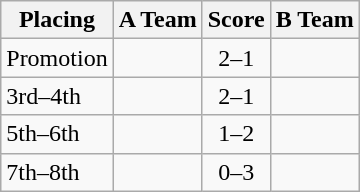<table class=wikitable style="border:1px solid #AAAAAA;">
<tr>
<th>Placing</th>
<th>A Team</th>
<th>Score</th>
<th>B Team</th>
</tr>
<tr>
<td>Promotion</td>
<td><strong></strong></td>
<td align="center">2–1</td>
<td></td>
</tr>
<tr>
<td>3rd–4th</td>
<td></td>
<td align="center">2–1</td>
<td></td>
</tr>
<tr>
<td>5th–6th</td>
<td></td>
<td align="center">1–2</td>
<td></td>
</tr>
<tr>
<td>7th–8th</td>
<td></td>
<td align="center">0–3</td>
<td></td>
</tr>
</table>
